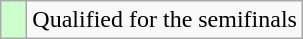<table class="wikitable">
<tr>
<td width=10px style="background-color:#ccffcc"></td>
<td>Qualified for the semifinals</td>
</tr>
</table>
